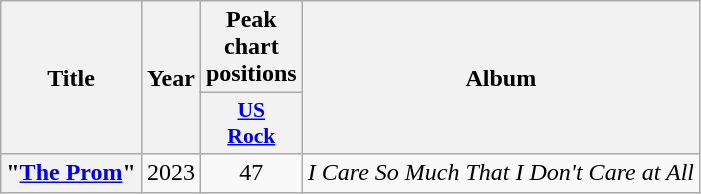<table class="wikitable plainrowheaders" style="text-align:center">
<tr>
<th scope="col" rowspan="2">Title</th>
<th scope="col" rowspan="2">Year</th>
<th scope="col" colspan="1">Peak chart positions</th>
<th scope="col" rowspan="2">Album</th>
</tr>
<tr>
<th scope="col" style="width:3em;font-size:90%;"><a href='#'>US<br>Rock</a><br></th>
</tr>
<tr>
<th scope="row">"<a href='#'>The Prom</a>"</th>
<td>2023</td>
<td>47</td>
<td><em>I Care So Much That I Don't Care at All</em></td>
</tr>
</table>
